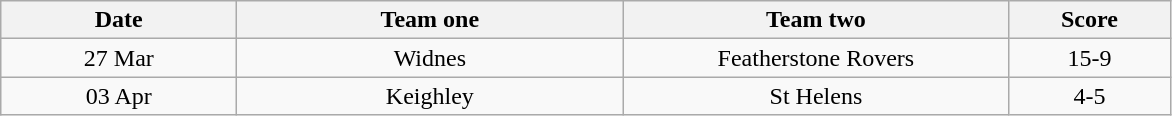<table class="wikitable" style="text-align: center">
<tr>
<th width=150>Date</th>
<th width=250>Team one</th>
<th width=250>Team two</th>
<th width=100>Score</th>
</tr>
<tr>
<td>27 Mar</td>
<td>Widnes</td>
<td>Featherstone Rovers</td>
<td>15-9</td>
</tr>
<tr>
<td>03 Apr</td>
<td>Keighley</td>
<td>St Helens</td>
<td>4-5</td>
</tr>
</table>
